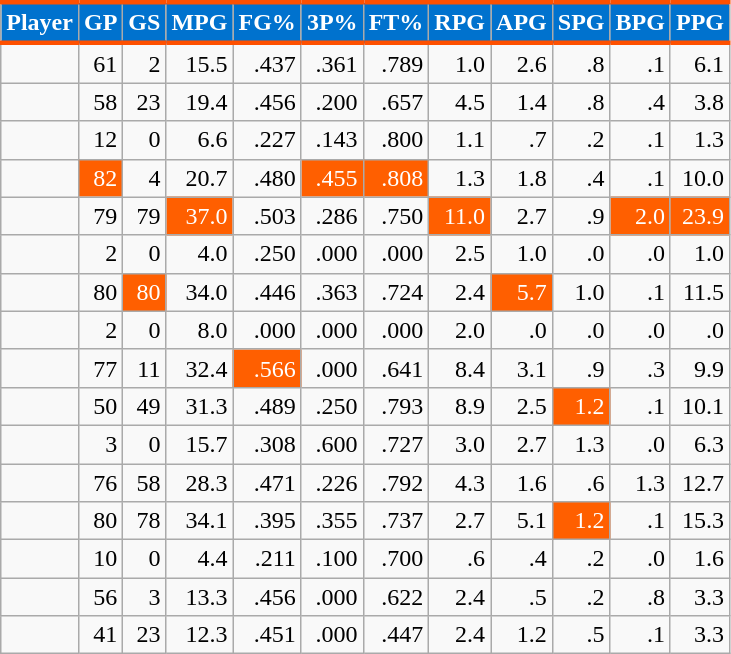<table class="wikitable sortable" style="text-align:right;">
<tr>
<th style="background:#0072CE; color:#FFFFFF; border-top:#FE5000 3px solid; border-bottom:#FE5000 3px solid;">Player</th>
<th style="background:#0072CE; color:#FFFFFF; border-top:#FE5000 3px solid; border-bottom:#FE5000 3px solid;">GP</th>
<th style="background:#0072CE; color:#FFFFFF; border-top:#FE5000 3px solid; border-bottom:#FE5000 3px solid;">GS</th>
<th style="background:#0072CE; color:#FFFFFF; border-top:#FE5000 3px solid; border-bottom:#FE5000 3px solid;">MPG</th>
<th style="background:#0072CE; color:#FFFFFF; border-top:#FE5000 3px solid; border-bottom:#FE5000 3px solid;">FG%</th>
<th style="background:#0072CE; color:#FFFFFF; border-top:#FE5000 3px solid; border-bottom:#FE5000 3px solid;">3P%</th>
<th style="background:#0072CE; color:#FFFFFF; border-top:#FE5000 3px solid; border-bottom:#FE5000 3px solid;">FT%</th>
<th style="background:#0072CE; color:#FFFFFF; border-top:#FE5000 3px solid; border-bottom:#FE5000 3px solid;">RPG</th>
<th style="background:#0072CE; color:#FFFFFF; border-top:#FE5000 3px solid; border-bottom:#FE5000 3px solid;">APG</th>
<th style="background:#0072CE; color:#FFFFFF; border-top:#FE5000 3px solid; border-bottom:#FE5000 3px solid;">SPG</th>
<th style="background:#0072CE; color:#FFFFFF; border-top:#FE5000 3px solid; border-bottom:#FE5000 3px solid;">BPG</th>
<th style="background:#0072CE; color:#FFFFFF; border-top:#FE5000 3px solid; border-bottom:#FE5000 3px solid;">PPG</th>
</tr>
<tr>
<td></td>
<td>61</td>
<td>2</td>
<td>15.5</td>
<td>.437</td>
<td>.361</td>
<td>.789</td>
<td>1.0</td>
<td>2.6</td>
<td>.8</td>
<td>.1</td>
<td>6.1</td>
</tr>
<tr>
<td></td>
<td>58</td>
<td>23</td>
<td>19.4</td>
<td>.456</td>
<td>.200</td>
<td>.657</td>
<td>4.5</td>
<td>1.4</td>
<td>.8</td>
<td>.4</td>
<td>3.8</td>
</tr>
<tr>
<td></td>
<td>12</td>
<td>0</td>
<td>6.6</td>
<td>.227</td>
<td>.143</td>
<td>.800</td>
<td>1.1</td>
<td>.7</td>
<td>.2</td>
<td>.1</td>
<td>1.3</td>
</tr>
<tr>
<td></td>
<td style="background:#ff5f00;color:white;">82</td>
<td>4</td>
<td>20.7</td>
<td>.480</td>
<td style="background:#ff5f00;color:white;">.455</td>
<td style="background:#ff5f00;color:white;">.808</td>
<td>1.3</td>
<td>1.8</td>
<td>.4</td>
<td>.1</td>
<td>10.0</td>
</tr>
<tr>
<td></td>
<td>79</td>
<td>79</td>
<td style="background:#ff5f00;color:white;">37.0</td>
<td>.503</td>
<td>.286</td>
<td>.750</td>
<td style="background:#ff5f00;color:white;">11.0</td>
<td>2.7</td>
<td>.9</td>
<td style="background:#ff5f00;color:white;">2.0</td>
<td style="background:#ff5f00;color:white;">23.9</td>
</tr>
<tr>
<td></td>
<td>2</td>
<td>0</td>
<td>4.0</td>
<td>.250</td>
<td>.000</td>
<td>.000</td>
<td>2.5</td>
<td>1.0</td>
<td>.0</td>
<td>.0</td>
<td>1.0</td>
</tr>
<tr>
<td></td>
<td>80</td>
<td style="background:#ff5f00;color:white;">80</td>
<td>34.0</td>
<td>.446</td>
<td>.363</td>
<td>.724</td>
<td>2.4</td>
<td style="background:#ff5f00;color:white;">5.7</td>
<td>1.0</td>
<td>.1</td>
<td>11.5</td>
</tr>
<tr>
<td></td>
<td>2</td>
<td>0</td>
<td>8.0</td>
<td>.000</td>
<td>.000</td>
<td>.000</td>
<td>2.0</td>
<td>.0</td>
<td>.0</td>
<td>.0</td>
<td>.0</td>
</tr>
<tr>
<td></td>
<td>77</td>
<td>11</td>
<td>32.4</td>
<td style="background:#ff5f00;color:white;">.566</td>
<td>.000</td>
<td>.641</td>
<td>8.4</td>
<td>3.1</td>
<td>.9</td>
<td>.3</td>
<td>9.9</td>
</tr>
<tr>
<td></td>
<td>50</td>
<td>49</td>
<td>31.3</td>
<td>.489</td>
<td>.250</td>
<td>.793</td>
<td>8.9</td>
<td>2.5</td>
<td style="background:#ff5f00;color:white;">1.2</td>
<td>.1</td>
<td>10.1</td>
</tr>
<tr>
<td></td>
<td>3</td>
<td>0</td>
<td>15.7</td>
<td>.308</td>
<td>.600</td>
<td>.727</td>
<td>3.0</td>
<td>2.7</td>
<td>1.3</td>
<td>.0</td>
<td>6.3</td>
</tr>
<tr>
<td></td>
<td>76</td>
<td>58</td>
<td>28.3</td>
<td>.471</td>
<td>.226</td>
<td>.792</td>
<td>4.3</td>
<td>1.6</td>
<td>.6</td>
<td>1.3</td>
<td>12.7</td>
</tr>
<tr>
<td></td>
<td>80</td>
<td>78</td>
<td>34.1</td>
<td>.395</td>
<td>.355</td>
<td>.737</td>
<td>2.7</td>
<td>5.1</td>
<td style="background:#ff5f00;color:white;">1.2</td>
<td>.1</td>
<td>15.3</td>
</tr>
<tr>
<td></td>
<td>10</td>
<td>0</td>
<td>4.4</td>
<td>.211</td>
<td>.100</td>
<td>.700</td>
<td>.6</td>
<td>.4</td>
<td>.2</td>
<td>.0</td>
<td>1.6</td>
</tr>
<tr>
<td></td>
<td>56</td>
<td>3</td>
<td>13.3</td>
<td>.456</td>
<td>.000</td>
<td>.622</td>
<td>2.4</td>
<td>.5</td>
<td>.2</td>
<td>.8</td>
<td>3.3</td>
</tr>
<tr>
<td></td>
<td>41</td>
<td>23</td>
<td>12.3</td>
<td>.451</td>
<td>.000</td>
<td>.447</td>
<td>2.4</td>
<td>1.2</td>
<td>.5</td>
<td>.1</td>
<td>3.3</td>
</tr>
</table>
